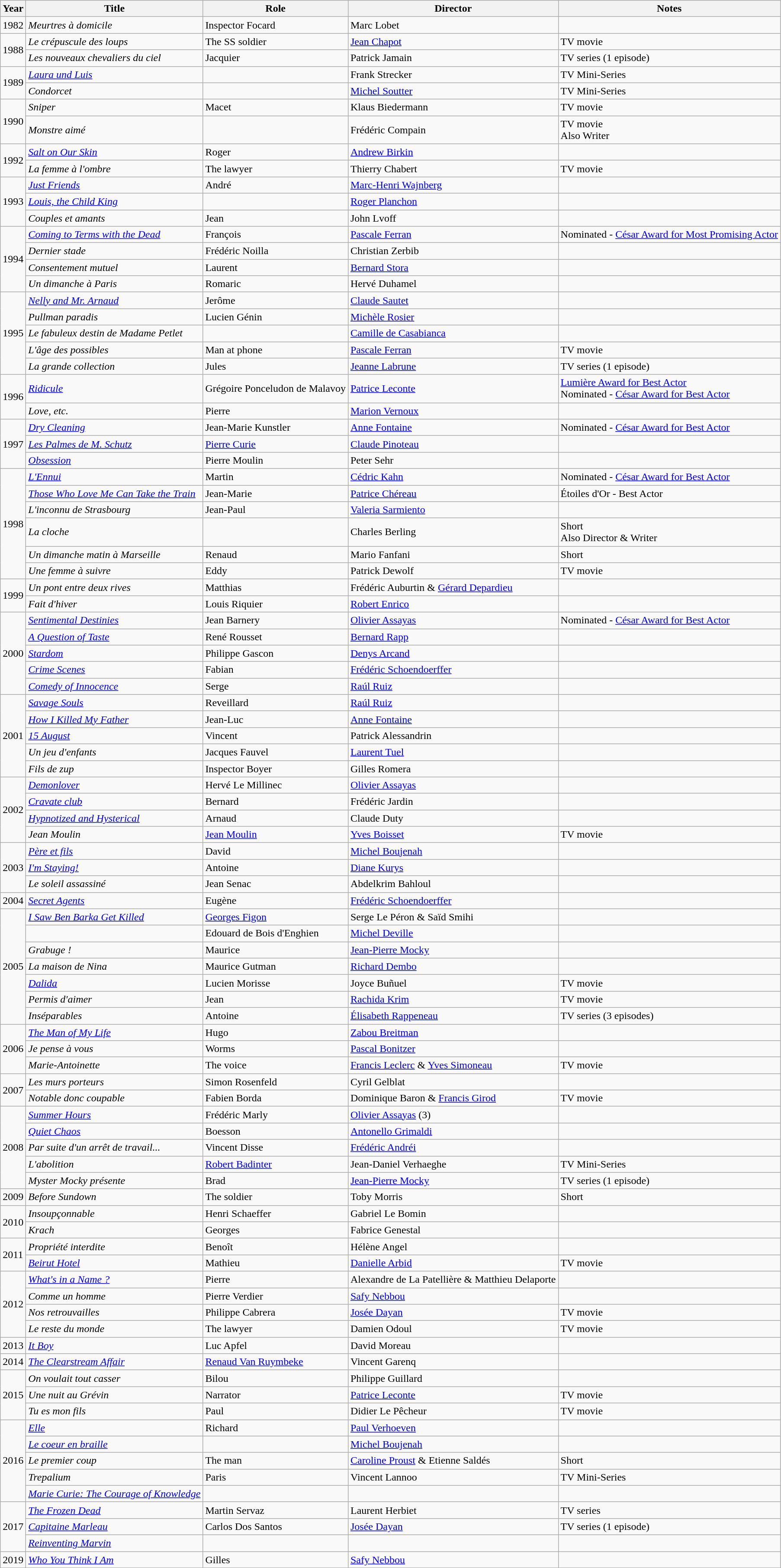<table class="wikitable">
<tr>
<th>Year</th>
<th>Title</th>
<th>Role</th>
<th>Director</th>
<th>Notes</th>
</tr>
<tr>
<td>1982</td>
<td><em>Meurtres à domicile</em></td>
<td>Inspector Focard</td>
<td>Marc Lobet</td>
<td></td>
</tr>
<tr>
<td rowspan=2>1988</td>
<td><em>Le crépuscule des loups</em></td>
<td>The SS soldier</td>
<td><a href='#'>Jean Chapot</a></td>
<td>TV movie</td>
</tr>
<tr>
<td><em>Les nouveaux chevaliers du ciel</em></td>
<td>Jacquier</td>
<td>Patrick Jamain</td>
<td>TV series (1 episode)</td>
</tr>
<tr>
<td rowspan=2>1989</td>
<td><em><a href='#'>Laura und Luis</a></em></td>
<td></td>
<td>Frank Strecker</td>
<td>TV Mini-Series</td>
</tr>
<tr>
<td><em>Condorcet</em></td>
<td></td>
<td><a href='#'>Michel Soutter</a></td>
<td>TV Mini-Series</td>
</tr>
<tr>
<td rowspan=2>1990</td>
<td><em>Sniper</em></td>
<td>Macet</td>
<td>Klaus Biedermann</td>
<td>TV movie</td>
</tr>
<tr>
<td><em>Monstre aimé</em></td>
<td></td>
<td>Frédéric Compain</td>
<td>TV movie<br>Also Writer</td>
</tr>
<tr>
<td rowspan=2>1992</td>
<td><em><a href='#'>Salt on Our Skin</a></em></td>
<td>Roger</td>
<td><a href='#'>Andrew Birkin</a></td>
<td></td>
</tr>
<tr>
<td><em>La femme à l'ombre</em></td>
<td>The lawyer</td>
<td>Thierry Chabert</td>
<td>TV movie</td>
</tr>
<tr>
<td rowspan=3>1993</td>
<td><em><a href='#'>Just Friends</a></em></td>
<td>André</td>
<td><a href='#'>Marc-Henri Wajnberg</a></td>
<td></td>
</tr>
<tr>
<td><em><a href='#'>Louis, the Child King</a></em></td>
<td></td>
<td><a href='#'>Roger Planchon</a></td>
<td></td>
</tr>
<tr>
<td><em>Couples et amants</em></td>
<td>Jean</td>
<td>John Lvoff</td>
<td></td>
</tr>
<tr>
<td rowspan=4>1994</td>
<td><em><a href='#'>Coming to Terms with the Dead</a></em></td>
<td>François</td>
<td><a href='#'>Pascale Ferran</a></td>
<td>Nominated - <a href='#'>César Award for Most Promising Actor</a></td>
</tr>
<tr>
<td><em>Dernier stade</em></td>
<td>Frédéric Noilla</td>
<td>Christian Zerbib</td>
<td></td>
</tr>
<tr>
<td><em>Consentement mutuel</em></td>
<td>Laurent</td>
<td><a href='#'>Bernard Stora</a></td>
<td></td>
</tr>
<tr>
<td><em>Un dimanche à Paris</em></td>
<td>Romaric</td>
<td>Hervé Duhamel</td>
<td></td>
</tr>
<tr>
<td rowspan=5>1995</td>
<td><em><a href='#'>Nelly and Mr. Arnaud</a></em></td>
<td>Jerôme</td>
<td><a href='#'>Claude Sautet</a></td>
<td></td>
</tr>
<tr>
<td><em>Pullman paradis</em></td>
<td>Lucien Génin</td>
<td><a href='#'>Michèle Rosier</a></td>
<td></td>
</tr>
<tr>
<td><em>Le fabuleux destin de Madame Petlet</em></td>
<td></td>
<td><a href='#'>Camille de Casabianca</a></td>
<td></td>
</tr>
<tr>
<td><em>L'âge des possibles</em></td>
<td>Man at phone</td>
<td><a href='#'>Pascale Ferran</a></td>
<td>TV movie</td>
</tr>
<tr>
<td><em>La grande collection</em></td>
<td>Jules</td>
<td><a href='#'>Jeanne Labrune</a></td>
<td>TV series (1 episode)</td>
</tr>
<tr>
<td rowspan=2>1996</td>
<td><em><a href='#'>Ridicule</a></em></td>
<td>Grégoire Ponceludon de Malavoy</td>
<td><a href='#'>Patrice Leconte</a></td>
<td><a href='#'>Lumière Award for Best Actor</a><br>Nominated - <a href='#'>César Award for Best Actor</a></td>
</tr>
<tr>
<td><em>Love, etc.</em></td>
<td>Pierre</td>
<td><a href='#'>Marion Vernoux</a></td>
<td></td>
</tr>
<tr>
<td rowspan=3>1997</td>
<td><em><a href='#'>Dry Cleaning</a></em></td>
<td>Jean-Marie Kunstler</td>
<td><a href='#'>Anne Fontaine</a></td>
<td>Nominated - <a href='#'>César Award for Best Actor</a></td>
</tr>
<tr>
<td><em><a href='#'>Les Palmes de M. Schutz</a></em></td>
<td><a href='#'>Pierre Curie</a></td>
<td><a href='#'>Claude Pinoteau</a></td>
<td></td>
</tr>
<tr>
<td><em><a href='#'>Obsession</a></em></td>
<td>Pierre Moulin</td>
<td>Peter Sehr</td>
<td></td>
</tr>
<tr>
<td rowspan=6>1998</td>
<td><em><a href='#'>L'Ennui</a></em></td>
<td>Martin</td>
<td><a href='#'>Cédric Kahn</a></td>
<td>Nominated - <a href='#'>César Award for Best Actor</a></td>
</tr>
<tr>
<td><em><a href='#'>Those Who Love Me Can Take the Train</a></em></td>
<td>Jean-Marie</td>
<td><a href='#'>Patrice Chéreau</a></td>
<td>Étoiles d'Or - Best Actor</td>
</tr>
<tr>
<td><em>L'inconnu de Strasbourg</em></td>
<td>Jean-Paul</td>
<td><a href='#'>Valeria Sarmiento</a></td>
<td></td>
</tr>
<tr>
<td><em>La cloche</em></td>
<td></td>
<td>Charles Berling</td>
<td>Short<br>Also Director & Writer</td>
</tr>
<tr>
<td><em>Un dimanche matin à Marseille</em></td>
<td>Renaud</td>
<td>Mario Fanfani</td>
<td>Short</td>
</tr>
<tr>
<td><em>Une femme à suivre</em></td>
<td>Eddy</td>
<td>Patrick Dewolf</td>
<td>TV movie</td>
</tr>
<tr>
<td rowspan=2>1999</td>
<td><em>Un pont entre deux rives</em></td>
<td>Matthias</td>
<td>Frédéric Auburtin & <a href='#'>Gérard Depardieu</a></td>
<td></td>
</tr>
<tr>
<td><em>Fait d'hiver</em></td>
<td>Louis Riquier</td>
<td><a href='#'>Robert Enrico</a></td>
<td></td>
</tr>
<tr>
<td rowspan=5>2000</td>
<td><em><a href='#'>Sentimental Destinies</a></em></td>
<td>Jean Barnery</td>
<td><a href='#'>Olivier Assayas</a></td>
<td>Nominated - <a href='#'>César Award for Best Actor</a></td>
</tr>
<tr>
<td><em><a href='#'>A Question of Taste</a></em></td>
<td>René Rousset</td>
<td><a href='#'>Bernard Rapp</a></td>
<td></td>
</tr>
<tr>
<td><em><a href='#'>Stardom</a></em></td>
<td>Philippe Gascon</td>
<td><a href='#'>Denys Arcand</a></td>
<td></td>
</tr>
<tr>
<td><em><a href='#'>Crime Scenes</a></em></td>
<td>Fabian</td>
<td><a href='#'>Frédéric Schoendoerffer</a></td>
<td></td>
</tr>
<tr>
<td><em><a href='#'>Comedy of Innocence</a></em></td>
<td>Serge</td>
<td><a href='#'>Raúl Ruiz</a></td>
<td></td>
</tr>
<tr>
<td rowspan=5>2001</td>
<td><em><a href='#'>Savage Souls</a></em></td>
<td>Reveillard</td>
<td><a href='#'>Raúl Ruiz</a></td>
<td></td>
</tr>
<tr>
<td><em><a href='#'>How I Killed My Father</a></em></td>
<td>Jean-Luc</td>
<td><a href='#'>Anne Fontaine</a></td>
<td></td>
</tr>
<tr>
<td><em><a href='#'>15 August</a></em></td>
<td>Vincent</td>
<td>Patrick Alessandrin</td>
<td></td>
</tr>
<tr>
<td><em>Un jeu d'enfants</em></td>
<td>Jacques Fauvel</td>
<td><a href='#'>Laurent Tuel</a></td>
<td></td>
</tr>
<tr>
<td><em>Fils de zup</em></td>
<td>Inspector Boyer</td>
<td>Gilles Romera</td>
<td></td>
</tr>
<tr>
<td rowspan=4>2002</td>
<td><em><a href='#'>Demonlover</a></em></td>
<td>Hervé Le Millinec</td>
<td><a href='#'>Olivier Assayas</a></td>
<td></td>
</tr>
<tr>
<td><em><a href='#'>Cravate club</a></em></td>
<td>Bernard</td>
<td>Frédéric Jardin</td>
<td></td>
</tr>
<tr>
<td><em><a href='#'>Hypnotized and Hysterical</a></em></td>
<td>Arnaud</td>
<td>Claude Duty</td>
<td></td>
</tr>
<tr>
<td><em>Jean Moulin</em></td>
<td><a href='#'>Jean Moulin</a></td>
<td><a href='#'>Yves Boisset</a></td>
<td>TV movie</td>
</tr>
<tr>
<td rowspan=3>2003</td>
<td><em><a href='#'>Père et fils</a></em></td>
<td>David</td>
<td><a href='#'>Michel Boujenah</a></td>
<td></td>
</tr>
<tr>
<td><em><a href='#'>I'm Staying!</a></em></td>
<td>Antoine</td>
<td><a href='#'>Diane Kurys</a></td>
<td></td>
</tr>
<tr>
<td><em>Le soleil assassiné</em></td>
<td>Jean Senac</td>
<td>Abdelkrim Bahloul</td>
<td></td>
</tr>
<tr>
<td>2004</td>
<td><em><a href='#'>Secret Agents</a></em></td>
<td>Eugène</td>
<td><a href='#'>Frédéric Schoendoerffer</a></td>
<td></td>
</tr>
<tr>
<td rowspan=7>2005</td>
<td><em><a href='#'>I Saw Ben Barka Get Killed</a></em></td>
<td><a href='#'>Georges Figon</a></td>
<td>Serge Le Péron & Saïd Smihi</td>
<td></td>
</tr>
<tr>
<td><em></em></td>
<td>Edouard de Bois d'Enghien</td>
<td><a href='#'>Michel Deville</a></td>
<td></td>
</tr>
<tr>
<td><em>Grabuge !</em></td>
<td>Maurice</td>
<td><a href='#'>Jean-Pierre Mocky</a></td>
<td></td>
</tr>
<tr>
<td><em>La maison de Nina</em></td>
<td>Maurice Gutman</td>
<td><a href='#'>Richard Dembo</a></td>
<td></td>
</tr>
<tr>
<td><em><a href='#'>Dalida</a></em></td>
<td>Lucien Morisse</td>
<td>Joyce Buñuel</td>
<td>TV movie</td>
</tr>
<tr>
<td><em>Permis d'aimer</em></td>
<td>Jean</td>
<td><a href='#'>Rachida Krim</a></td>
<td>TV movie</td>
</tr>
<tr>
<td><em>Inséparables</em></td>
<td>Antoine</td>
<td><a href='#'>Élisabeth Rappeneau</a></td>
<td>TV series (3 episodes)</td>
</tr>
<tr>
<td rowspan=3>2006</td>
<td><em><a href='#'>The Man of My Life</a></em></td>
<td>Hugo</td>
<td><a href='#'>Zabou Breitman</a></td>
<td></td>
</tr>
<tr>
<td><em>Je pense à vous</em></td>
<td>Worms</td>
<td><a href='#'>Pascal Bonitzer</a></td>
<td></td>
</tr>
<tr>
<td><em>Marie-Antoinette</em></td>
<td>The voice</td>
<td><a href='#'>Francis Leclerc</a> & <a href='#'>Yves Simoneau</a></td>
<td>TV movie</td>
</tr>
<tr>
<td rowspan=2>2007</td>
<td><em>Les murs porteurs</em></td>
<td>Simon Rosenfeld</td>
<td>Cyril Gelblat</td>
<td></td>
</tr>
<tr>
<td><em>Notable donc coupable</em></td>
<td>Fabien Borda</td>
<td>Dominique Baron & <a href='#'>Francis Girod</a></td>
<td>TV movie</td>
</tr>
<tr>
<td rowspan=5>2008</td>
<td><em><a href='#'>Summer Hours</a></em></td>
<td>Frédéric Marly</td>
<td><a href='#'>Olivier Assayas</a> (3)</td>
<td></td>
</tr>
<tr>
<td><em><a href='#'>Quiet Chaos</a></em></td>
<td>Boesson</td>
<td><a href='#'>Antonello Grimaldi</a></td>
<td></td>
</tr>
<tr>
<td><em>Par suite d'un arrêt de travail...</em></td>
<td>Vincent Disse</td>
<td><a href='#'>Frédéric Andréi</a></td>
<td></td>
</tr>
<tr>
<td><em>L'abolition</em></td>
<td><a href='#'>Robert Badinter</a></td>
<td>Jean-Daniel Verhaeghe</td>
<td>TV Mini-Series</td>
</tr>
<tr>
<td><em>Myster Mocky présente</em></td>
<td>Brad</td>
<td><a href='#'>Jean-Pierre Mocky</a></td>
<td>TV series (1 episode)</td>
</tr>
<tr>
<td>2009</td>
<td><em>Before Sundown</em></td>
<td>The soldier</td>
<td>Toby Morris</td>
<td>Short</td>
</tr>
<tr>
<td rowspan=2>2010</td>
<td><em>Insoupçonnable</em></td>
<td>Henri Schaeffer</td>
<td>Gabriel Le Bomin</td>
<td></td>
</tr>
<tr>
<td><em>Krach</em></td>
<td>Georges</td>
<td>Fabrice Genestal</td>
<td></td>
</tr>
<tr>
<td rowspan=2>2011</td>
<td><em>Propriété interdite</em></td>
<td>Benoît</td>
<td>Hélène Angel</td>
<td></td>
</tr>
<tr>
<td><em><a href='#'>Beirut Hotel</a></em></td>
<td>Mathieu</td>
<td><a href='#'>Danielle Arbid</a></td>
<td>TV movie</td>
</tr>
<tr>
<td rowspan=4>2012</td>
<td><em><a href='#'>What's in a Name ?</a></em></td>
<td>Pierre</td>
<td>Alexandre de La Patellière & Matthieu Delaporte</td>
<td></td>
</tr>
<tr>
<td><em>Comme un homme</em></td>
<td>Pierre Verdier</td>
<td><a href='#'>Safy Nebbou</a></td>
<td></td>
</tr>
<tr>
<td><em>Nos retrouvailles</em></td>
<td>Philippe Cabrera</td>
<td><a href='#'>Josée Dayan</a></td>
<td>TV movie</td>
</tr>
<tr>
<td><em>Le reste du monde</em></td>
<td>The lawyer</td>
<td>Damien Odoul</td>
<td>TV movie</td>
</tr>
<tr>
<td>2013</td>
<td><em><a href='#'>It Boy</a></em></td>
<td>Luc Apfel</td>
<td>David Moreau</td>
<td></td>
</tr>
<tr>
<td>2014</td>
<td><em><a href='#'>The Clearstream Affair</a></em></td>
<td><a href='#'>Renaud Van Ruymbeke</a></td>
<td>Vincent Garenq</td>
<td></td>
</tr>
<tr>
<td rowspan=3>2015</td>
<td><em>On voulait tout casser</em></td>
<td>Bilou</td>
<td>Philippe Guillard</td>
<td></td>
</tr>
<tr>
<td><em>Une nuit au Grévin</em></td>
<td>Narrator</td>
<td><a href='#'>Patrice Leconte</a></td>
<td>TV movie</td>
</tr>
<tr>
<td><em>Tu es mon fils</em></td>
<td>Paul</td>
<td>Didier Le Pêcheur</td>
<td>TV movie</td>
</tr>
<tr>
<td rowspan=5>2016</td>
<td><em><a href='#'>Elle</a></em></td>
<td>Richard</td>
<td><a href='#'>Paul Verhoeven</a></td>
<td></td>
</tr>
<tr>
<td><em><a href='#'>Le coeur en braille</a></em></td>
<td></td>
<td><a href='#'>Michel Boujenah</a></td>
<td></td>
</tr>
<tr>
<td><em>Le premier coup</em></td>
<td>The man</td>
<td><a href='#'>Caroline Proust</a> & Etienne Saldés</td>
<td>Short</td>
</tr>
<tr>
<td><em>Trepalium</em></td>
<td>Paris</td>
<td>Vincent Lannoo</td>
<td>TV Mini-Series</td>
</tr>
<tr>
<td><em><a href='#'>Marie Curie: The Courage of Knowledge</a></em></td>
<td></td>
<td></td>
<td></td>
</tr>
<tr>
<td rowspan=3>2017</td>
<td><em><a href='#'>The Frozen Dead</a></em></td>
<td>Martin Servaz</td>
<td>Laurent Herbiet</td>
<td>TV series</td>
</tr>
<tr>
<td><em><a href='#'>Capitaine Marleau</a></em></td>
<td>Carlos Dos Santos</td>
<td><a href='#'>Josée Dayan</a></td>
<td>TV series (1 episode)</td>
</tr>
<tr>
<td><em><a href='#'>Reinventing Marvin</a></em></td>
<td></td>
<td></td>
<td></td>
</tr>
<tr>
<td>2019</td>
<td><em><a href='#'>Who You Think I Am</a></em></td>
<td>Gilles</td>
<td><a href='#'>Safy Nebbou</a></td>
<td></td>
</tr>
</table>
